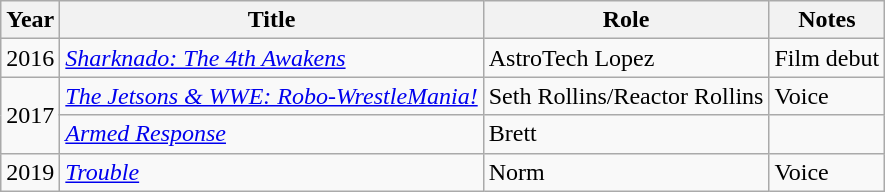<table class="wikitable sortable">
<tr>
<th>Year</th>
<th>Title</th>
<th>Role</th>
<th>Notes</th>
</tr>
<tr>
<td>2016</td>
<td><em><a href='#'>Sharknado: The 4th Awakens</a></em></td>
<td>AstroTech Lopez</td>
<td>Film debut</td>
</tr>
<tr>
<td rowspan= "2">2017</td>
<td><em><a href='#'>The Jetsons & WWE: Robo-WrestleMania!</a></em></td>
<td>Seth Rollins/Reactor Rollins</td>
<td>Voice</td>
</tr>
<tr>
<td><em><a href='#'>Armed Response</a></em></td>
<td>Brett</td>
<td></td>
</tr>
<tr>
<td>2019</td>
<td><em><a href='#'>Trouble</a></em></td>
<td>Norm</td>
<td>Voice</td>
</tr>
</table>
